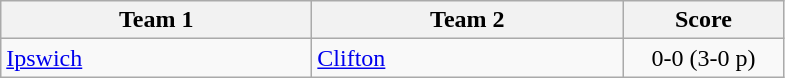<table class="wikitable" style="font-size: 100%">
<tr>
<th width=200>Team 1</th>
<th width=200>Team 2</th>
<th width=100>Score</th>
</tr>
<tr>
<td><a href='#'>Ipswich</a></td>
<td><a href='#'>Clifton</a></td>
<td align=center>0-0 (3-0 p)</td>
</tr>
</table>
